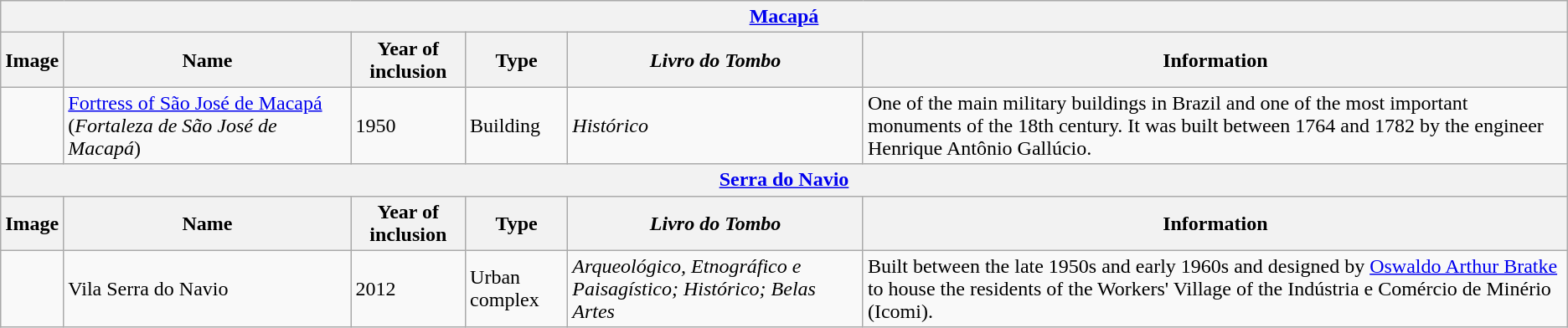<table class="wikitable">
<tr>
<th colspan="6"><a href='#'>Macapá</a></th>
</tr>
<tr>
<th>Image</th>
<th>Name</th>
<th>Year of inclusion</th>
<th>Type</th>
<th><em>Livro do Tombo</em></th>
<th>Information</th>
</tr>
<tr>
<td></td>
<td><a href='#'>Fortress of São José de Macapá</a> (<em>Fortaleza de São José de Macapá</em>)</td>
<td>1950</td>
<td>Building</td>
<td><em>Histórico</em></td>
<td>One of the main military buildings in Brazil and one of the most important monuments of the 18th century. It was built between 1764 and 1782 by the engineer Henrique Antônio Gallúcio.</td>
</tr>
<tr>
<th colspan="6"><a href='#'>Serra do Navio</a></th>
</tr>
<tr>
<th>Image</th>
<th>Name</th>
<th>Year of inclusion</th>
<th>Type</th>
<th><em>Livro do Tombo</em></th>
<th>Information</th>
</tr>
<tr>
<td></td>
<td>Vila Serra do Navio</td>
<td>2012</td>
<td>Urban complex</td>
<td><em>Arqueológico, Etnográfico e Paisagístico; Histórico; Belas Artes</em></td>
<td>Built between the late 1950s and early 1960s and designed by <a href='#'>Oswaldo Arthur Bratke</a> to house the residents of the Workers' Village of the Indústria e Comércio de Minério (Icomi).</td>
</tr>
</table>
